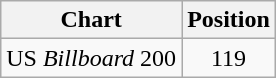<table class="wikitable">
<tr>
<th>Chart</th>
<th>Position</th>
</tr>
<tr>
<td>US <em>Billboard</em> 200</td>
<td style="text-align:center;">119</td>
</tr>
</table>
